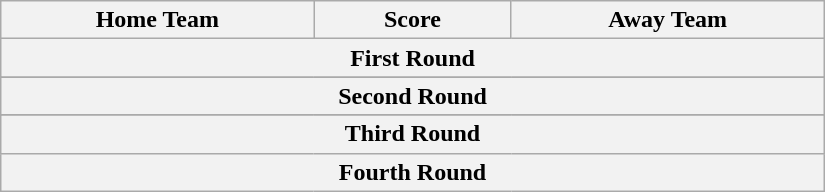<table class="wikitable" style="text-align: center; width:550px">
<tr>
<th scope="col" width="195px">Home Team</th>
<th scope="col" width="120px">Score</th>
<th scope="col" width="195px">Away Team</th>
</tr>
<tr>
<th colspan="3">First Round</th>
</tr>
<tr>
</tr>
<tr>
<th colspan="3">Second Round</th>
</tr>
<tr>
</tr>
<tr>
<th colspan="3">Third Round<br>
</th>
</tr>
<tr>
<th colspan="3">Fourth Round<br></th>
</tr>
</table>
